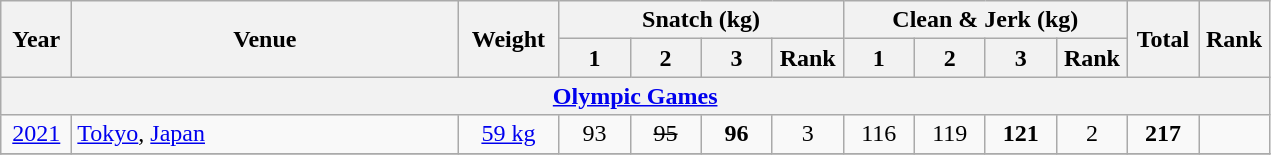<table class="wikitable" style="text-align:center;">
<tr>
<th rowspan=2 width=40>Year</th>
<th rowspan=2 width=250>Venue</th>
<th rowspan=2 width=60>Weight</th>
<th colspan=4>Snatch (kg)</th>
<th colspan=4>Clean & Jerk (kg)</th>
<th rowspan=2 width=40>Total</th>
<th rowspan=2 width=40>Rank</th>
</tr>
<tr>
<th width=40>1</th>
<th width=40>2</th>
<th width=40>3</th>
<th width=40>Rank</th>
<th width=40>1</th>
<th width=40>2</th>
<th width=40>3</th>
<th width=40>Rank</th>
</tr>
<tr>
<th colspan=13><a href='#'>Olympic Games</a></th>
</tr>
<tr>
<td><a href='#'>2021</a></td>
<td align=left> <a href='#'>Tokyo</a>, <a href='#'>Japan</a></td>
<td><a href='#'>59 kg</a></td>
<td>93</td>
<td><s>95</s></td>
<td><strong>96</strong></td>
<td>3</td>
<td>116</td>
<td>119</td>
<td><strong>121</strong></td>
<td>2</td>
<td><strong>217</strong></td>
<td></td>
</tr>
<tr>
</tr>
</table>
